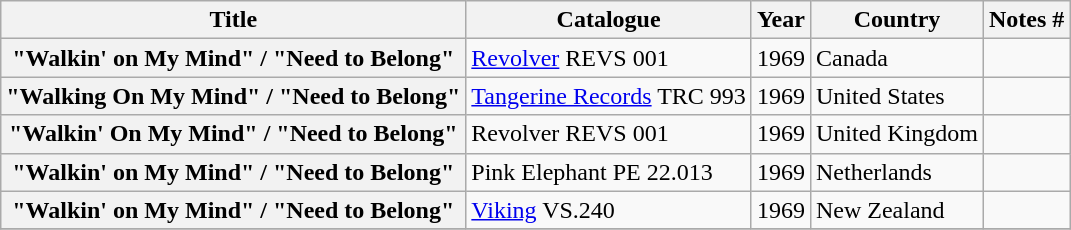<table class="wikitable plainrowheaders sortable">
<tr>
<th scope="col" class="unsortable">Title</th>
<th scope="col">Catalogue</th>
<th scope="col">Year</th>
<th scope="col">Country</th>
<th scope="col" class="unsortable">Notes #</th>
</tr>
<tr>
<th scope="row">"Walkin' on My Mind"  / "Need to Belong"</th>
<td><a href='#'>Revolver</a> REVS 001</td>
<td>1969</td>
<td>Canada</td>
<td></td>
</tr>
<tr>
<th scope="row">"Walking On My Mind" / "Need to Belong"</th>
<td><a href='#'>Tangerine Records</a> TRC 993</td>
<td>1969</td>
<td>United States</td>
<td></td>
</tr>
<tr>
<th scope="row">"Walkin' On My Mind" / "Need to Belong"</th>
<td>Revolver REVS 001</td>
<td>1969</td>
<td>United Kingdom</td>
<td></td>
</tr>
<tr>
<th scope="row">"Walkin' on My Mind"  / "Need to Belong"</th>
<td>Pink Elephant PE 22.013</td>
<td>1969</td>
<td>Netherlands</td>
<td></td>
</tr>
<tr>
<th scope="row">"Walkin' on My Mind"  / "Need to Belong"</th>
<td><a href='#'>Viking</a> VS.240</td>
<td>1969</td>
<td>New Zealand</td>
<td></td>
</tr>
<tr>
</tr>
</table>
